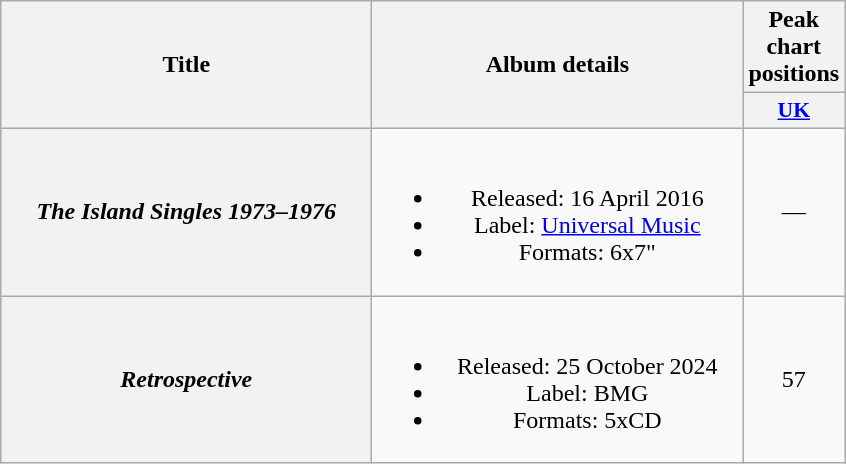<table class="wikitable plainrowheaders" style="text-align:center;">
<tr>
<th rowspan="2" scope="col" style="width:15em;">Title</th>
<th rowspan="2" scope="col" style="width:15em;">Album details</th>
<th colspan="1">Peak chart positions</th>
</tr>
<tr>
<th scope="col" style="width:2em;font-size:90%;"><a href='#'>UK</a><br></th>
</tr>
<tr>
<th scope="row"><em>The Island Singles 1973–1976</em></th>
<td><br><ul><li>Released: 16 April 2016</li><li>Label: <a href='#'>Universal Music</a></li><li>Formats: 6x7"</li></ul></td>
<td>—</td>
</tr>
<tr>
<th scope="row"><em>Retrospective</em></th>
<td><br><ul><li>Released: 25 October 2024</li><li>Label: BMG</li><li>Formats: 5xCD</li></ul></td>
<td>57</td>
</tr>
</table>
